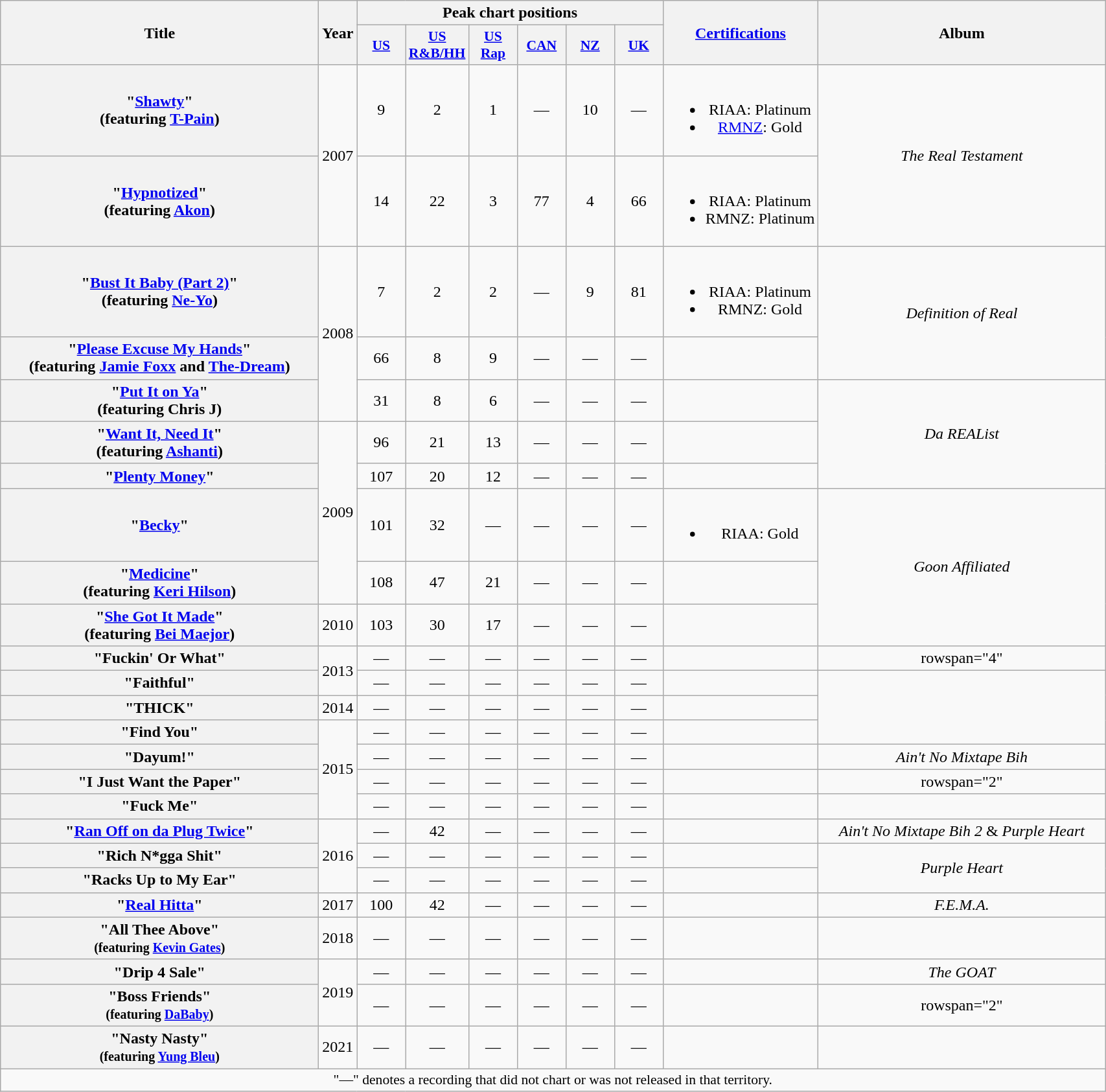<table class="wikitable plainrowheaders" style="text-align:center;" border="1">
<tr>
<th scope="col" rowspan="2" style="width:20em;">Title</th>
<th scope="col" rowspan="2" style="width:1em;">Year</th>
<th scope="col" colspan="6">Peak chart positions</th>
<th scope="col" rowspan="2"><a href='#'>Certifications</a></th>
<th scope="col" rowspan="2" style="width:18em;">Album</th>
</tr>
<tr>
<th scope="col" style="width:3em;font-size:90%;"><a href='#'>US</a><br></th>
<th scope="col" style="width:3em;font-size:90%;"><a href='#'>US R&B/HH</a><br></th>
<th scope="col" style="width:3em;font-size:90%;"><a href='#'>US Rap</a><br></th>
<th scope="col" style="width:3em;font-size:90%;"><a href='#'>CAN</a><br></th>
<th scope="col" style="width:3em;font-size:90%;"><a href='#'>NZ</a><br></th>
<th scope="col" style="width:3em;font-size:90%;"><a href='#'>UK</a></th>
</tr>
<tr>
<th scope="row">"<a href='#'>Shawty</a>" <br><span>(featuring <a href='#'>T-Pain</a>)</span></th>
<td rowspan="2">2007</td>
<td>9</td>
<td>2</td>
<td>1</td>
<td>—</td>
<td>10</td>
<td>—</td>
<td><br><ul><li>RIAA: Platinum</li><li><a href='#'>RMNZ</a>: Gold</li></ul></td>
<td rowspan="2"><em>The Real Testament</em></td>
</tr>
<tr>
<th scope="row">"<a href='#'>Hypnotized</a>" <br><span>(featuring <a href='#'>Akon</a>)</span></th>
<td>14</td>
<td>22</td>
<td>3</td>
<td>77</td>
<td>4</td>
<td>66</td>
<td><br><ul><li>RIAA: Platinum</li><li>RMNZ: Platinum</li></ul></td>
</tr>
<tr>
<th scope="row">"<a href='#'>Bust It Baby (Part 2)</a>" <br><span>(featuring <a href='#'>Ne-Yo</a>)</span></th>
<td rowspan="3">2008</td>
<td>7</td>
<td>2</td>
<td>2</td>
<td>—</td>
<td>9</td>
<td>81</td>
<td><br><ul><li>RIAA: Platinum</li><li>RMNZ: Gold</li></ul></td>
<td rowspan="2"><em>Definition of Real</em></td>
</tr>
<tr>
<th scope="row">"<a href='#'>Please Excuse My Hands</a>" <br><span>(featuring <a href='#'>Jamie Foxx</a> and <a href='#'>The-Dream</a>)</span></th>
<td>66</td>
<td>8</td>
<td>9</td>
<td>—</td>
<td>—</td>
<td>—</td>
<td></td>
</tr>
<tr>
<th scope="row">"<a href='#'>Put It on Ya</a>" <br><span>(featuring Chris J)</span></th>
<td>31</td>
<td>8</td>
<td>6</td>
<td>—</td>
<td>—</td>
<td>—</td>
<td></td>
<td rowspan="3"><em>Da REAList</em></td>
</tr>
<tr>
<th scope="row">"<a href='#'>Want It, Need It</a>" <br><span>(featuring <a href='#'>Ashanti</a>)</span></th>
<td rowspan="4">2009</td>
<td>96</td>
<td>21</td>
<td>13</td>
<td>—</td>
<td>—</td>
<td>—</td>
<td></td>
</tr>
<tr>
<th scope="row">"<a href='#'>Plenty Money</a>"</th>
<td>107</td>
<td>20</td>
<td>12</td>
<td>—</td>
<td>—</td>
<td>—</td>
<td></td>
</tr>
<tr>
<th scope="row">"<a href='#'>Becky</a>"</th>
<td>101</td>
<td>32</td>
<td>—</td>
<td>—</td>
<td>—</td>
<td>—</td>
<td><br><ul><li>RIAA: Gold</li></ul></td>
<td rowspan="3"><em>Goon Affiliated</em></td>
</tr>
<tr>
<th scope="row">"<a href='#'>Medicine</a>" <br><span>(featuring <a href='#'>Keri Hilson</a>)</span></th>
<td>108</td>
<td>47</td>
<td>21</td>
<td>—</td>
<td>—</td>
<td>—</td>
<td></td>
</tr>
<tr>
<th scope="row">"<a href='#'>She Got It Made</a>" <br><span>(featuring <a href='#'>Bei Maejor</a>)</span></th>
<td>2010</td>
<td>103</td>
<td>30</td>
<td>17</td>
<td>—</td>
<td>—</td>
<td>—</td>
<td></td>
</tr>
<tr>
<th scope="row">"Fuckin' Or What"</th>
<td rowspan="2">2013</td>
<td>—</td>
<td>—</td>
<td>—</td>
<td>—</td>
<td>—</td>
<td>—</td>
<td></td>
<td>rowspan="4" </td>
</tr>
<tr>
<th scope="row">"Faithful"</th>
<td>—</td>
<td>—</td>
<td>—</td>
<td>—</td>
<td>—</td>
<td>—</td>
<td></td>
</tr>
<tr>
<th scope="row">"THICK"</th>
<td>2014</td>
<td>—</td>
<td>—</td>
<td>—</td>
<td>—</td>
<td>—</td>
<td>—</td>
<td></td>
</tr>
<tr>
<th scope="row">"Find You"</th>
<td rowspan="4">2015</td>
<td>—</td>
<td>—</td>
<td>—</td>
<td>—</td>
<td>—</td>
<td>—</td>
<td></td>
</tr>
<tr>
<th scope="row">"Dayum!"</th>
<td>—</td>
<td>—</td>
<td>—</td>
<td>—</td>
<td>—</td>
<td>—</td>
<td></td>
<td><em>Ain't No Mixtape Bih</em></td>
</tr>
<tr>
<th scope="row">"I Just Want the Paper"</th>
<td>—</td>
<td>—</td>
<td>—</td>
<td>—</td>
<td>—</td>
<td>—</td>
<td></td>
<td>rowspan="2" </td>
</tr>
<tr>
<th scope="row">"Fuck Me"</th>
<td>—</td>
<td>—</td>
<td>—</td>
<td>—</td>
<td>—</td>
<td>—</td>
<td></td>
</tr>
<tr>
<th scope="row">"<a href='#'>Ran Off on da Plug Twice</a>"</th>
<td rowspan="3">2016</td>
<td>—</td>
<td>42</td>
<td>—</td>
<td>—</td>
<td>—</td>
<td>—</td>
<td></td>
<td><em>Ain't No Mixtape Bih 2</em> & <em>Purple Heart</em></td>
</tr>
<tr>
<th scope="row">"Rich N*gga Shit"</th>
<td>—</td>
<td>—</td>
<td>—</td>
<td>—</td>
<td>—</td>
<td>—</td>
<td></td>
<td rowspan="2"><em>Purple Heart</em></td>
</tr>
<tr>
<th scope="row">"Racks Up to My Ear"</th>
<td>—</td>
<td>—</td>
<td>—</td>
<td>—</td>
<td>—</td>
<td>—</td>
<td></td>
</tr>
<tr>
<th scope="row">"<a href='#'>Real Hitta</a>"</th>
<td>2017</td>
<td>100</td>
<td>42</td>
<td>—</td>
<td>—</td>
<td>—</td>
<td>—</td>
<td></td>
<td><em>F.E.M.A.</em></td>
</tr>
<tr>
<th scope="row">"All Thee Above"<br><small>(featuring <a href='#'>Kevin Gates</a>)</small></th>
<td>2018</td>
<td>—</td>
<td>—</td>
<td>—</td>
<td>—</td>
<td>—</td>
<td>—</td>
<td></td>
<td></td>
</tr>
<tr>
<th scope="row">"Drip 4 Sale"</th>
<td rowspan="2">2019</td>
<td>—</td>
<td>—</td>
<td>—</td>
<td>—</td>
<td>—</td>
<td>—</td>
<td></td>
<td><em>The GOAT</em></td>
</tr>
<tr>
<th scope="row">"Boss Friends"<br><small>(featuring <a href='#'>DaBaby</a>)</small></th>
<td>—</td>
<td>—</td>
<td>—</td>
<td>—</td>
<td>—</td>
<td>—</td>
<td></td>
<td>rowspan="2" </td>
</tr>
<tr>
<th scope="row">"Nasty Nasty"<br><small>(featuring <a href='#'>Yung Bleu</a>)</small></th>
<td>2021</td>
<td>—</td>
<td>—</td>
<td>—</td>
<td>—</td>
<td>—</td>
<td>—</td>
<td></td>
</tr>
<tr>
<td colspan="10" style="font-size:90%">"—" denotes a recording that did not chart or was not released in that territory.</td>
</tr>
</table>
